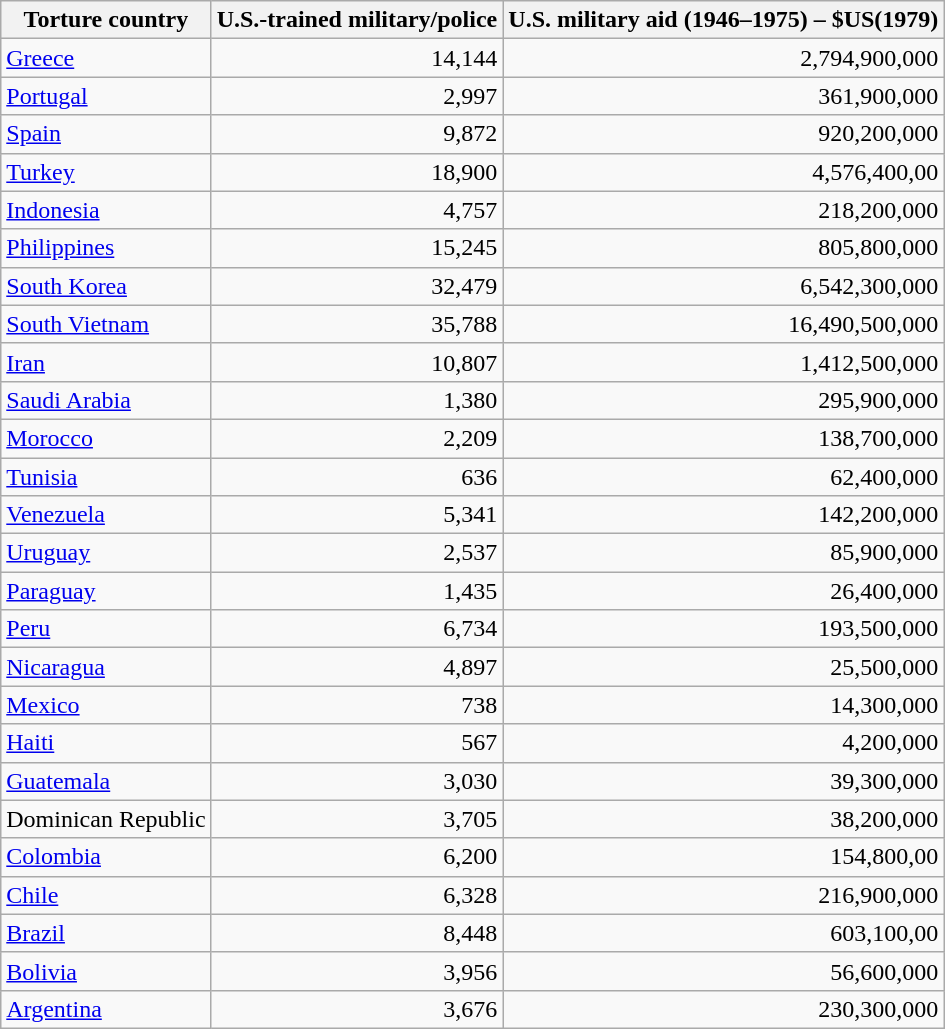<table class="wikitable sortable">
<tr>
<th>Torture country</th>
<th>U.S.-trained military/police</th>
<th>U.S. military aid (1946–1975) – $US(1979)</th>
</tr>
<tr>
<td><a href='#'>Greece</a></td>
<td style="text-align:right;">14,144</td>
<td style="text-align:right;">2,794,900,000</td>
</tr>
<tr>
<td><a href='#'>Portugal</a></td>
<td style="text-align:right;">2,997</td>
<td style="text-align:right;">361,900,000</td>
</tr>
<tr>
<td><a href='#'>Spain</a></td>
<td style="text-align:right;">9,872</td>
<td style="text-align:right;">920,200,000</td>
</tr>
<tr>
<td><a href='#'>Turkey</a></td>
<td style="text-align:right;">18,900</td>
<td style="text-align:right;">4,576,400,00</td>
</tr>
<tr>
<td><a href='#'>Indonesia</a></td>
<td style="text-align:right;">4,757</td>
<td style="text-align:right;">218,200,000</td>
</tr>
<tr>
<td><a href='#'>Philippines</a></td>
<td style="text-align:right;">15,245</td>
<td style="text-align:right;">805,800,000</td>
</tr>
<tr>
<td><a href='#'>South Korea</a></td>
<td style="text-align:right;">32,479</td>
<td style="text-align:right;">6,542,300,000</td>
</tr>
<tr>
<td><a href='#'>South Vietnam</a></td>
<td style="text-align:right;">35,788</td>
<td style="text-align:right;">16,490,500,000</td>
</tr>
<tr>
<td><a href='#'>Iran</a></td>
<td style="text-align:right;">10,807</td>
<td style="text-align:right;">1,412,500,000</td>
</tr>
<tr>
<td><a href='#'>Saudi Arabia</a></td>
<td style="text-align:right;">1,380</td>
<td style="text-align:right;">295,900,000</td>
</tr>
<tr>
<td><a href='#'>Morocco</a></td>
<td style="text-align:right;">2,209</td>
<td style="text-align:right;">138,700,000</td>
</tr>
<tr>
<td><a href='#'>Tunisia</a></td>
<td style="text-align:right;">636</td>
<td style="text-align:right;">62,400,000</td>
</tr>
<tr>
<td><a href='#'>Venezuela</a></td>
<td style="text-align:right;">5,341</td>
<td style="text-align:right;">142,200,000</td>
</tr>
<tr>
<td><a href='#'>Uruguay</a></td>
<td style="text-align:right;">2,537</td>
<td style="text-align:right;">85,900,000</td>
</tr>
<tr>
<td><a href='#'>Paraguay</a></td>
<td style="text-align:right;">1,435</td>
<td style="text-align:right;">26,400,000</td>
</tr>
<tr>
<td><a href='#'>Peru</a></td>
<td style="text-align:right;">6,734</td>
<td style="text-align:right;">193,500,000</td>
</tr>
<tr>
<td><a href='#'>Nicaragua</a></td>
<td style="text-align:right;">4,897</td>
<td style="text-align:right;">25,500,000</td>
</tr>
<tr>
<td><a href='#'>Mexico</a></td>
<td style="text-align:right;">738</td>
<td style="text-align:right;">14,300,000</td>
</tr>
<tr>
<td><a href='#'>Haiti</a></td>
<td style="text-align:right;">567</td>
<td style="text-align:right;">4,200,000</td>
</tr>
<tr>
<td><a href='#'>Guatemala</a></td>
<td style="text-align:right;">3,030</td>
<td style="text-align:right;">39,300,000</td>
</tr>
<tr>
<td>Dominican Republic</td>
<td style="text-align:right;">3,705</td>
<td style="text-align:right;">38,200,000</td>
</tr>
<tr>
<td><a href='#'>Colombia</a></td>
<td style="text-align:right;">6,200</td>
<td style="text-align:right;">154,800,00</td>
</tr>
<tr>
<td><a href='#'>Chile</a></td>
<td style="text-align:right;">6,328</td>
<td style="text-align:right;">216,900,000</td>
</tr>
<tr>
<td><a href='#'>Brazil</a></td>
<td style="text-align:right;">8,448</td>
<td style="text-align:right;">603,100,00</td>
</tr>
<tr>
<td><a href='#'>Bolivia</a></td>
<td style="text-align:right;">3,956</td>
<td style="text-align:right;">56,600,000</td>
</tr>
<tr>
<td><a href='#'>Argentina</a></td>
<td style="text-align:right;">3,676</td>
<td style="text-align:right;">230,300,000</td>
</tr>
</table>
